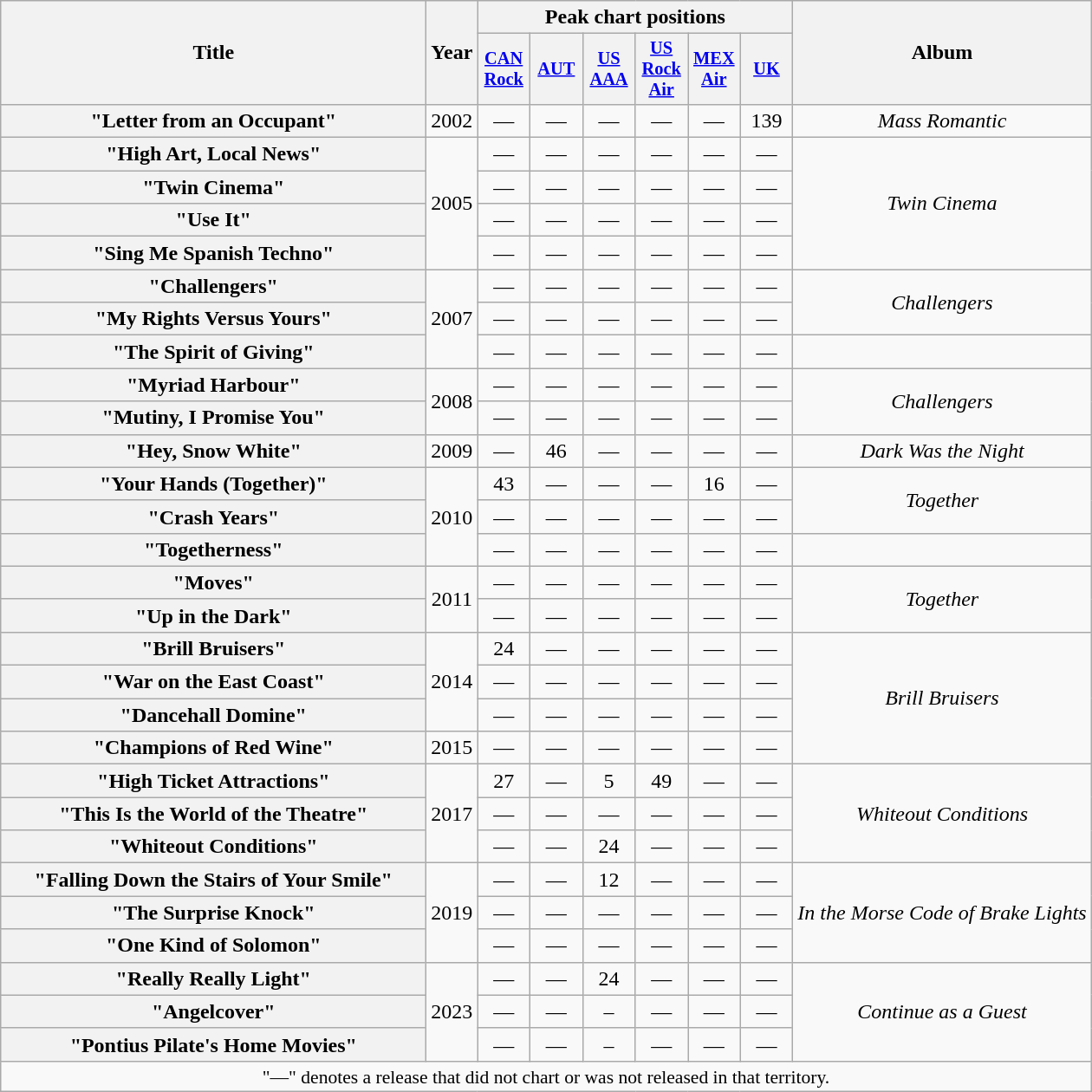<table class="wikitable plainrowheaders" style="text-align:center;">
<tr>
<th scope="col" rowspan="2" style="width:20em;">Title</th>
<th scope="col" rowspan="2">Year</th>
<th scope="col" colspan="6">Peak chart positions</th>
<th scope="col" rowspan="2">Album</th>
</tr>
<tr>
<th scope="col" style="width:2.5em;font-size:85%;"><a href='#'>CAN<br>Rock</a><br></th>
<th scope="col" style="width:2.5em;font-size:85%;"><a href='#'>AUT</a><br></th>
<th scope="col" style="width:2.5em;font-size:85%;"><a href='#'>US<br>AAA</a><br></th>
<th scope="col" style="width:2.5em;font-size:85%;"><a href='#'>US<br>Rock<br>Air</a><br></th>
<th scope="col" style="width:2.5em;font-size:85%;"><a href='#'>MEX<br>Air</a><br></th>
<th scope="col" style="width:2.5em;font-size:85%;"><a href='#'>UK</a><br></th>
</tr>
<tr>
<th scope="row">"Letter from an Occupant"</th>
<td>2002</td>
<td>—</td>
<td>—</td>
<td>—</td>
<td>—</td>
<td>—</td>
<td>139</td>
<td><em>Mass Romantic</em></td>
</tr>
<tr>
<th scope="row">"High Art, Local News"</th>
<td rowspan="4">2005</td>
<td>—</td>
<td>—</td>
<td>—</td>
<td>—</td>
<td>—</td>
<td>—</td>
<td rowspan="4"><em>Twin Cinema</em></td>
</tr>
<tr>
<th scope="row">"Twin Cinema"</th>
<td>—</td>
<td>—</td>
<td>—</td>
<td>—</td>
<td>—</td>
<td>—</td>
</tr>
<tr>
<th scope="row">"Use It"</th>
<td>—</td>
<td>—</td>
<td>—</td>
<td>—</td>
<td>—</td>
<td>—</td>
</tr>
<tr>
<th scope="row">"Sing Me Spanish Techno"</th>
<td>—</td>
<td>—</td>
<td>—</td>
<td>—</td>
<td>—</td>
<td>—</td>
</tr>
<tr>
<th scope="row">"Challengers"</th>
<td rowspan="3">2007</td>
<td>—</td>
<td>—</td>
<td>—</td>
<td>—</td>
<td>—</td>
<td>—</td>
<td rowspan="2"><em>Challengers</em></td>
</tr>
<tr>
<th scope="row">"My Rights Versus Yours"</th>
<td>—</td>
<td>—</td>
<td>—</td>
<td>—</td>
<td>—</td>
<td>—</td>
</tr>
<tr>
<th scope="row">"The Spirit of Giving"</th>
<td>—</td>
<td>—</td>
<td>—</td>
<td>—</td>
<td>—</td>
<td>—</td>
<td></td>
</tr>
<tr>
<th scope="row">"Myriad Harbour"</th>
<td rowspan="2">2008</td>
<td>—</td>
<td>—</td>
<td>—</td>
<td>—</td>
<td>—</td>
<td>—</td>
<td rowspan="2"><em>Challengers</em></td>
</tr>
<tr>
<th scope="row">"Mutiny, I Promise You"</th>
<td>—</td>
<td>—</td>
<td>—</td>
<td>—</td>
<td>—</td>
<td>—</td>
</tr>
<tr>
<th scope="row">"Hey, Snow White"</th>
<td>2009</td>
<td>—</td>
<td>46</td>
<td>—</td>
<td>—</td>
<td>—</td>
<td>—</td>
<td><em>Dark Was the Night</em></td>
</tr>
<tr>
<th scope="row">"Your Hands (Together)"</th>
<td rowspan="3">2010</td>
<td>43</td>
<td>—</td>
<td>—</td>
<td>—</td>
<td>16</td>
<td>—</td>
<td rowspan="2"><em>Together</em></td>
</tr>
<tr>
<th scope="row">"Crash Years"</th>
<td>—</td>
<td>—</td>
<td>—</td>
<td>—</td>
<td>—</td>
<td>—</td>
</tr>
<tr>
<th scope="row">"Togetherness"</th>
<td>—</td>
<td>—</td>
<td>—</td>
<td>—</td>
<td>—</td>
<td>—</td>
<td></td>
</tr>
<tr>
<th scope="row">"Moves"</th>
<td rowspan="2">2011</td>
<td>—</td>
<td>—</td>
<td>—</td>
<td>—</td>
<td>—</td>
<td>—</td>
<td rowspan="2"><em>Together</em></td>
</tr>
<tr>
<th scope="row">"Up in the Dark"</th>
<td>—</td>
<td>—</td>
<td>—</td>
<td>—</td>
<td>—</td>
<td>—</td>
</tr>
<tr>
<th scope="row">"Brill Bruisers"</th>
<td rowspan="3">2014</td>
<td>24</td>
<td>—</td>
<td>—</td>
<td>—</td>
<td>—</td>
<td>—</td>
<td rowspan="4"><em>Brill Bruisers</em></td>
</tr>
<tr>
<th scope="row">"War on the East Coast"</th>
<td>—</td>
<td>—</td>
<td>—</td>
<td>—</td>
<td>—</td>
<td>—</td>
</tr>
<tr>
<th scope="row">"Dancehall Domine"</th>
<td>—</td>
<td>—</td>
<td>—</td>
<td>—</td>
<td>—</td>
<td>—</td>
</tr>
<tr>
<th scope="row">"Champions of Red Wine"</th>
<td>2015</td>
<td>—</td>
<td>—</td>
<td>—</td>
<td>—</td>
<td>—</td>
<td>—</td>
</tr>
<tr>
<th scope="row">"High Ticket Attractions"</th>
<td rowspan="3">2017</td>
<td>27</td>
<td>—</td>
<td>5</td>
<td>49</td>
<td>—</td>
<td>—</td>
<td rowspan="3"><em>Whiteout Conditions</em></td>
</tr>
<tr>
<th scope="row">"This Is the World of the Theatre"</th>
<td>—</td>
<td>—</td>
<td>—</td>
<td>—</td>
<td>—</td>
<td>—</td>
</tr>
<tr>
<th scope="row">"Whiteout Conditions"</th>
<td>—</td>
<td>—</td>
<td>24</td>
<td>—</td>
<td>—</td>
<td>—</td>
</tr>
<tr>
<th scope="row">"Falling Down the Stairs of Your Smile"</th>
<td rowspan="3">2019</td>
<td>—</td>
<td>—</td>
<td>12</td>
<td>—</td>
<td>—</td>
<td>—</td>
<td rowspan="3"><em>In the Morse Code of Brake Lights</em></td>
</tr>
<tr>
<th scope="row">"The Surprise Knock"</th>
<td>—</td>
<td>—</td>
<td>—</td>
<td>—</td>
<td>—</td>
<td>—</td>
</tr>
<tr>
<th scope="row">"One Kind of Solomon"</th>
<td>—</td>
<td>—</td>
<td>—</td>
<td>—</td>
<td>—</td>
<td>—</td>
</tr>
<tr>
<th scope="row">"Really Really Light"</th>
<td rowspan="3">2023</td>
<td>—</td>
<td>—</td>
<td>24</td>
<td>—</td>
<td>—</td>
<td>—</td>
<td rowspan="3"><em>Continue as a Guest</em></td>
</tr>
<tr>
<th scope="row">"Angelcover"</th>
<td>—</td>
<td>—</td>
<td>–</td>
<td>—</td>
<td>—</td>
<td>—</td>
</tr>
<tr>
<th scope="row">"Pontius Pilate's Home Movies"</th>
<td>—</td>
<td>—</td>
<td>–</td>
<td>—</td>
<td>—</td>
<td>—</td>
</tr>
<tr>
<td colspan="13" style="font-size:90%">"—" denotes a release that did not chart or was not released in that territory.</td>
</tr>
</table>
